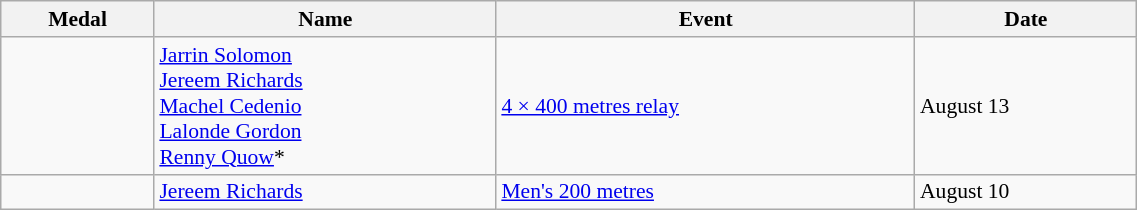<table class=wikitable style=font-size:90% width=60%>
<tr>
<th>Medal</th>
<th>Name</th>
<th>Event</th>
<th>Date</th>
</tr>
<tr>
<td></td>
<td><a href='#'>Jarrin Solomon</a><br> <a href='#'>Jereem Richards</a><br><a href='#'>Machel Cedenio</a><br><a href='#'>Lalonde Gordon</a><br><a href='#'>Renny Quow</a>*</td>
<td><a href='#'>4 × 400 metres relay</a></td>
<td>August 13</td>
</tr>
<tr>
<td></td>
<td><a href='#'>Jereem Richards</a></td>
<td><a href='#'>Men's 200 metres</a></td>
<td>August 10</td>
</tr>
</table>
